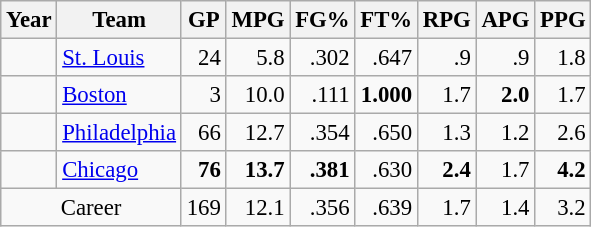<table class="wikitable sortable" style="font-size:95%; text-align:right;">
<tr>
<th>Year</th>
<th>Team</th>
<th>GP</th>
<th>MPG</th>
<th>FG%</th>
<th>FT%</th>
<th>RPG</th>
<th>APG</th>
<th>PPG</th>
</tr>
<tr>
<td style="text-align:left;"></td>
<td style="text-align:left;"><a href='#'>St. Louis</a></td>
<td>24</td>
<td>5.8</td>
<td>.302</td>
<td>.647</td>
<td>.9</td>
<td>.9</td>
<td>1.8</td>
</tr>
<tr>
<td style="text-align:left;"></td>
<td style="text-align:left;"><a href='#'>Boston</a></td>
<td>3</td>
<td>10.0</td>
<td>.111</td>
<td><strong>1.000</strong></td>
<td>1.7</td>
<td><strong>2.0</strong></td>
<td>1.7</td>
</tr>
<tr>
<td style="text-align:left;"></td>
<td style="text-align:left;"><a href='#'>Philadelphia</a></td>
<td>66</td>
<td>12.7</td>
<td>.354</td>
<td>.650</td>
<td>1.3</td>
<td>1.2</td>
<td>2.6</td>
</tr>
<tr>
<td style="text-align:left;"></td>
<td style="text-align:left;"><a href='#'>Chicago</a></td>
<td><strong>76</strong></td>
<td><strong>13.7</strong></td>
<td><strong>.381</strong></td>
<td>.630</td>
<td><strong>2.4</strong></td>
<td>1.7</td>
<td><strong>4.2</strong></td>
</tr>
<tr class="sortbottom">
<td style="text-align:center;" colspan="2">Career</td>
<td>169</td>
<td>12.1</td>
<td>.356</td>
<td>.639</td>
<td>1.7</td>
<td>1.4</td>
<td>3.2</td>
</tr>
</table>
